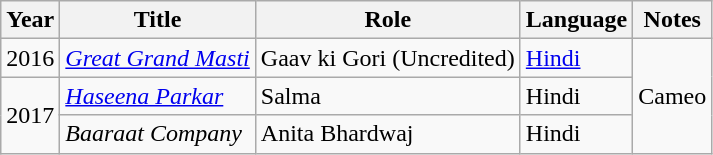<table class="wikitable sortable">
<tr>
<th>Year</th>
<th>Title</th>
<th>Role</th>
<th>Language</th>
<th>Notes</th>
</tr>
<tr>
<td>2016</td>
<td><em><a href='#'>Great Grand Masti</a></em></td>
<td>Gaav ki Gori (Uncredited)</td>
<td><a href='#'>Hindi</a></td>
<td rowspan="3">Cameo</td>
</tr>
<tr>
<td rowspan="2">2017</td>
<td><em><a href='#'>Haseena Parkar</a></em></td>
<td>Salma</td>
<td>Hindi</td>
</tr>
<tr>
<td><em>Baaraat Company</em></td>
<td>Anita Bhardwaj</td>
<td>Hindi</td>
</tr>
</table>
